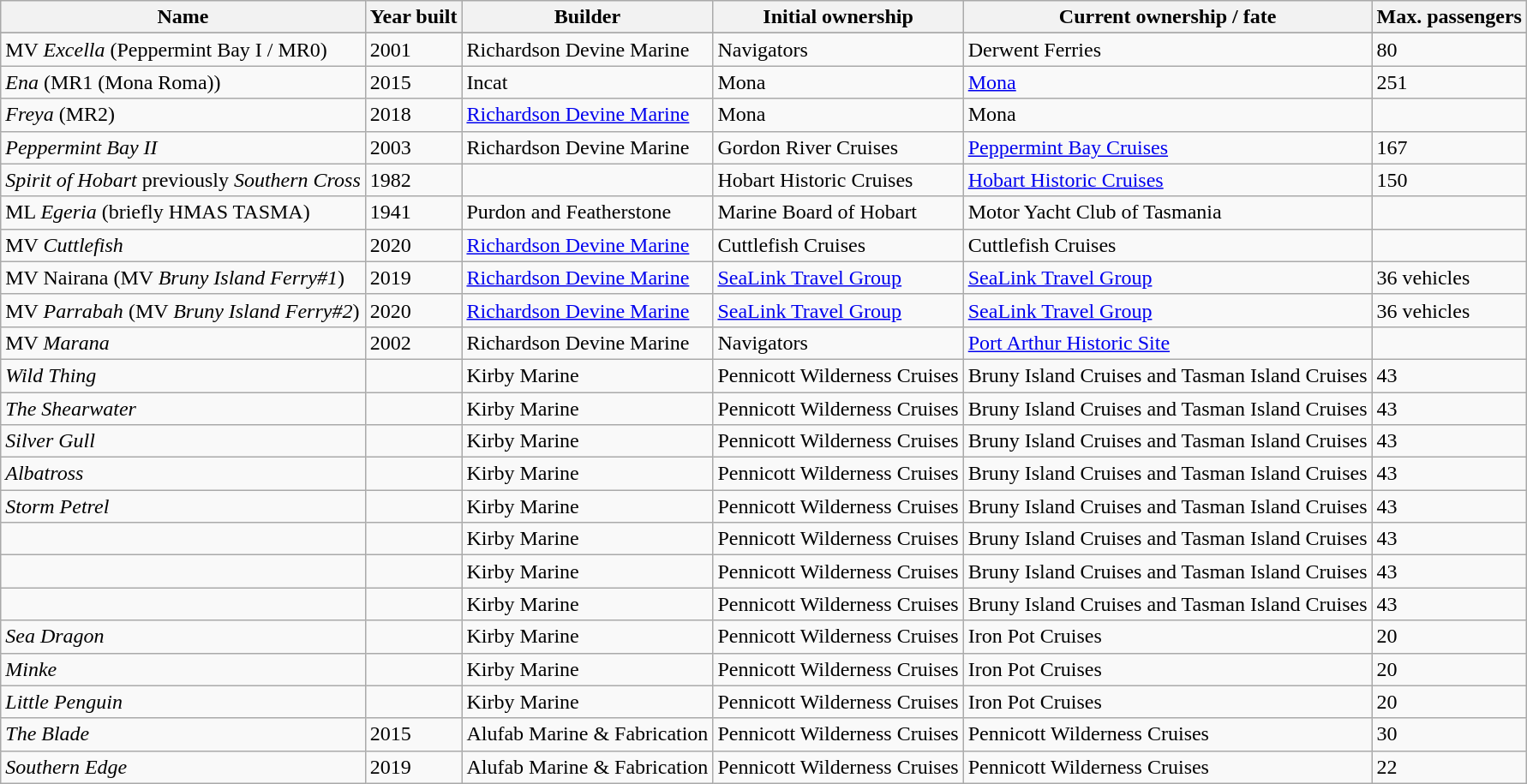<table class="wikitable sortable">
<tr>
<th>Name</th>
<th>Year built</th>
<th>Builder</th>
<th>Initial ownership</th>
<th>Current ownership / fate</th>
<th>Max. passengers</th>
</tr>
<tr>
</tr>
<tr>
<td>MV <em>Excella</em> (Peppermint Bay I / MR0) </td>
<td>2001</td>
<td>Richardson Devine Marine</td>
<td>Navigators</td>
<td>Derwent Ferries</td>
<td>80</td>
</tr>
<tr>
<td><em>Ena</em> (MR1 (Mona Roma)) </td>
<td>2015</td>
<td>Incat</td>
<td>Mona</td>
<td><a href='#'>Mona</a></td>
<td>251</td>
</tr>
<tr>
<td><em>Freya</em> (MR2)</td>
<td>2018</td>
<td><a href='#'>Richardson Devine Marine</a></td>
<td>Mona</td>
<td>Mona</td>
<td></td>
</tr>
<tr>
<td><em>Peppermint Bay II</em></td>
<td>2003</td>
<td>Richardson Devine Marine</td>
<td>Gordon River Cruises</td>
<td><a href='#'>Peppermint Bay Cruises</a></td>
<td>167</td>
</tr>
<tr>
<td><em>Spirit of Hobart</em> previously <em>Southern Cross</em> </td>
<td>1982</td>
<td></td>
<td>Hobart Historic Cruises</td>
<td><a href='#'>Hobart Historic Cruises</a></td>
<td>150</td>
</tr>
<tr>
<td>ML <em>Egeria</em> (briefly HMAS TASMA)</td>
<td>1941</td>
<td>Purdon and Featherstone</td>
<td>Marine Board of Hobart</td>
<td>Motor Yacht Club of Tasmania</td>
<td></td>
</tr>
<tr>
<td>MV <em>Cuttlefish</em></td>
<td>2020</td>
<td><a href='#'>Richardson Devine Marine</a></td>
<td>Cuttlefish Cruises</td>
<td>Cuttlefish Cruises</td>
<td></td>
</tr>
<tr>
<td>MV Nairana (MV <em>Bruny Island Ferry#1</em>)</td>
<td>2019</td>
<td><a href='#'>Richardson Devine Marine</a></td>
<td><a href='#'>SeaLink Travel Group</a></td>
<td><a href='#'>SeaLink Travel Group</a></td>
<td>36 vehicles</td>
</tr>
<tr>
<td>MV <em>Parrabah</em> (MV <em>Bruny Island Ferry#2</em>)</td>
<td>2020</td>
<td><a href='#'>Richardson Devine Marine</a></td>
<td><a href='#'>SeaLink Travel Group</a></td>
<td><a href='#'>SeaLink Travel Group</a></td>
<td>36 vehicles</td>
</tr>
<tr>
<td>MV <em>Marana</em></td>
<td>2002</td>
<td>Richardson Devine Marine</td>
<td>Navigators</td>
<td><a href='#'>Port Arthur Historic Site</a></td>
<td></td>
</tr>
<tr>
<td><em>Wild Thing</em></td>
<td></td>
<td>Kirby Marine</td>
<td>Pennicott Wilderness Cruises</td>
<td>Bruny Island Cruises and Tasman Island Cruises</td>
<td>43</td>
</tr>
<tr>
<td><em>The Shearwater</em></td>
<td></td>
<td>Kirby Marine</td>
<td>Pennicott Wilderness Cruises</td>
<td>Bruny Island Cruises and Tasman Island Cruises</td>
<td>43</td>
</tr>
<tr>
<td><em>Silver Gull</em></td>
<td></td>
<td>Kirby Marine</td>
<td>Pennicott Wilderness Cruises</td>
<td>Bruny Island Cruises and Tasman Island Cruises</td>
<td>43</td>
</tr>
<tr>
<td><em>Albatross</em></td>
<td></td>
<td>Kirby Marine</td>
<td>Pennicott Wilderness Cruises</td>
<td>Bruny Island Cruises and Tasman Island Cruises</td>
<td>43</td>
</tr>
<tr>
<td><em>Storm Petrel</em></td>
<td></td>
<td>Kirby Marine</td>
<td>Pennicott Wilderness Cruises</td>
<td>Bruny Island Cruises and Tasman Island Cruises</td>
<td>43</td>
</tr>
<tr>
<td></td>
<td></td>
<td>Kirby Marine</td>
<td>Pennicott Wilderness Cruises</td>
<td>Bruny Island Cruises and Tasman Island Cruises</td>
<td>43</td>
</tr>
<tr>
<td></td>
<td></td>
<td>Kirby Marine</td>
<td>Pennicott Wilderness Cruises</td>
<td>Bruny Island Cruises and Tasman Island Cruises</td>
<td>43</td>
</tr>
<tr>
<td></td>
<td></td>
<td>Kirby Marine</td>
<td>Pennicott Wilderness Cruises</td>
<td>Bruny Island Cruises and Tasman Island Cruises</td>
<td>43</td>
</tr>
<tr>
<td><em>Sea Dragon</em></td>
<td></td>
<td>Kirby Marine</td>
<td>Pennicott Wilderness Cruises</td>
<td>Iron Pot Cruises</td>
<td>20</td>
</tr>
<tr>
<td><em>Minke</em></td>
<td></td>
<td>Kirby Marine</td>
<td>Pennicott Wilderness Cruises</td>
<td>Iron Pot Cruises</td>
<td>20</td>
</tr>
<tr>
<td><em>Little Penguin</em></td>
<td></td>
<td>Kirby Marine</td>
<td>Pennicott Wilderness Cruises</td>
<td>Iron Pot Cruises</td>
<td>20</td>
</tr>
<tr>
<td><em>The Blade</em></td>
<td>2015</td>
<td>Alufab Marine & Fabrication</td>
<td>Pennicott Wilderness Cruises</td>
<td>Pennicott Wilderness Cruises</td>
<td>30</td>
</tr>
<tr>
<td><em>Southern Edge</em></td>
<td>2019</td>
<td>Alufab Marine & Fabrication</td>
<td>Pennicott Wilderness Cruises</td>
<td>Pennicott Wilderness Cruises</td>
<td>22</td>
</tr>
</table>
